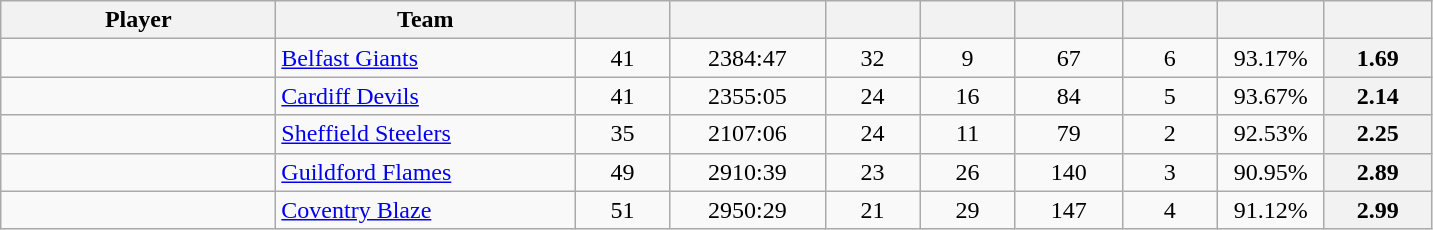<table class="wikitable sortable" style="text-align: center">
<tr>
<th style="width: 11em;">Player</th>
<th style="width: 12em;">Team</th>
<th style="width: 3.5em;"></th>
<th style="width: 6em;"></th>
<th style="width: 3.5em;"></th>
<th style="width: 3.5em;"></th>
<th style="width: 4em;"></th>
<th style="width: 3.5em;"></th>
<th style="width: 4em;"></th>
<th style="width: 4em;"></th>
</tr>
<tr>
<td style="text-align:left;"> </td>
<td style="text-align:left;"><a href='#'>Belfast Giants</a></td>
<td>41</td>
<td>2384:47</td>
<td>32</td>
<td>9</td>
<td>67</td>
<td>6</td>
<td>93.17%</td>
<th>1.69</th>
</tr>
<tr>
<td style="text-align:left;"> </td>
<td style="text-align:left;"><a href='#'>Cardiff Devils</a></td>
<td>41</td>
<td>2355:05</td>
<td>24</td>
<td>16</td>
<td>84</td>
<td>5</td>
<td>93.67%</td>
<th>2.14</th>
</tr>
<tr>
<td style="text-align:left;"> </td>
<td style="text-align:left;"><a href='#'>Sheffield Steelers</a></td>
<td>35</td>
<td>2107:06</td>
<td>24</td>
<td>11</td>
<td>79</td>
<td>2</td>
<td>92.53%</td>
<th>2.25</th>
</tr>
<tr>
<td style="text-align:left;"> </td>
<td style="text-align:left;"><a href='#'>Guildford Flames</a></td>
<td>49</td>
<td>2910:39</td>
<td>23</td>
<td>26</td>
<td>140</td>
<td>3</td>
<td>90.95%</td>
<th>2.89</th>
</tr>
<tr>
<td style="text-align:left;"> </td>
<td style="text-align:left;"><a href='#'>Coventry Blaze</a></td>
<td>51</td>
<td>2950:29</td>
<td>21</td>
<td>29</td>
<td>147</td>
<td>4</td>
<td>91.12%</td>
<th>2.99</th>
</tr>
</table>
